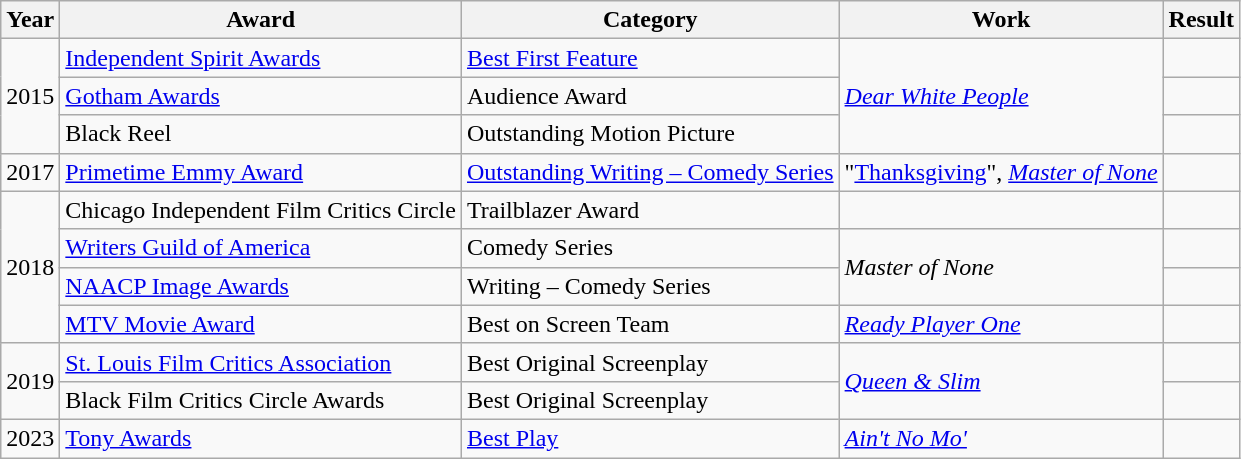<table class="wikitable">
<tr>
<th>Year</th>
<th>Award</th>
<th>Category</th>
<th>Work</th>
<th>Result</th>
</tr>
<tr>
<td rowspan="3">2015</td>
<td><a href='#'>Independent Spirit Awards</a></td>
<td><a href='#'>Best First Feature</a></td>
<td rowspan=3><em><a href='#'>Dear White People</a></em></td>
<td></td>
</tr>
<tr>
<td><a href='#'>Gotham Awards</a></td>
<td>Audience Award</td>
<td></td>
</tr>
<tr>
<td>Black Reel</td>
<td>Outstanding Motion Picture</td>
<td></td>
</tr>
<tr>
<td>2017</td>
<td><a href='#'>Primetime Emmy Award</a></td>
<td><a href='#'>Outstanding Writing – Comedy Series</a></td>
<td>"<a href='#'>Thanksgiving</a>", <em><a href='#'>Master of None</a></em></td>
<td></td>
</tr>
<tr>
<td rowspan="4">2018</td>
<td>Chicago Independent Film Critics Circle</td>
<td>Trailblazer Award</td>
<td></td>
<td></td>
</tr>
<tr>
<td><a href='#'>Writers Guild of America</a></td>
<td>Comedy Series</td>
<td rowspan=2><em>Master of None</em></td>
<td></td>
</tr>
<tr>
<td><a href='#'>NAACP Image Awards</a></td>
<td>Writing – Comedy Series</td>
<td></td>
</tr>
<tr>
<td><a href='#'>MTV Movie Award</a></td>
<td>Best on Screen Team</td>
<td><em><a href='#'>Ready Player One</a></em></td>
<td></td>
</tr>
<tr>
<td rowspan="2">2019</td>
<td><a href='#'>St. Louis Film Critics Association</a></td>
<td>Best Original Screenplay</td>
<td rowspan=2><em><a href='#'>Queen & Slim</a></em></td>
<td></td>
</tr>
<tr>
<td>Black Film Critics Circle Awards</td>
<td>Best Original Screenplay</td>
<td></td>
</tr>
<tr>
<td>2023</td>
<td><a href='#'>Tony Awards</a></td>
<td><a href='#'>Best Play</a></td>
<td><em><a href='#'>Ain't No Mo'</a></em></td>
<td></td>
</tr>
</table>
